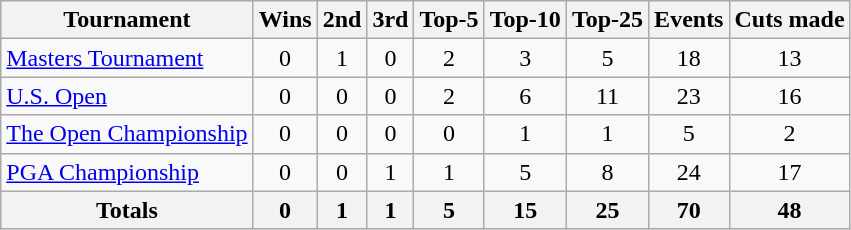<table class=wikitable style=text-align:center>
<tr>
<th>Tournament</th>
<th>Wins</th>
<th>2nd</th>
<th>3rd</th>
<th>Top-5</th>
<th>Top-10</th>
<th>Top-25</th>
<th>Events</th>
<th>Cuts made</th>
</tr>
<tr>
<td align=left><a href='#'>Masters Tournament</a></td>
<td>0</td>
<td>1</td>
<td>0</td>
<td>2</td>
<td>3</td>
<td>5</td>
<td>18</td>
<td>13</td>
</tr>
<tr>
<td align=left><a href='#'>U.S. Open</a></td>
<td>0</td>
<td>0</td>
<td>0</td>
<td>2</td>
<td>6</td>
<td>11</td>
<td>23</td>
<td>16</td>
</tr>
<tr>
<td align=left><a href='#'>The Open Championship</a></td>
<td>0</td>
<td>0</td>
<td>0</td>
<td>0</td>
<td>1</td>
<td>1</td>
<td>5</td>
<td>2</td>
</tr>
<tr>
<td align=left><a href='#'>PGA Championship</a></td>
<td>0</td>
<td>0</td>
<td>1</td>
<td>1</td>
<td>5</td>
<td>8</td>
<td>24</td>
<td>17</td>
</tr>
<tr>
<th>Totals</th>
<th>0</th>
<th>1</th>
<th>1</th>
<th>5</th>
<th>15</th>
<th>25</th>
<th>70</th>
<th>48</th>
</tr>
</table>
